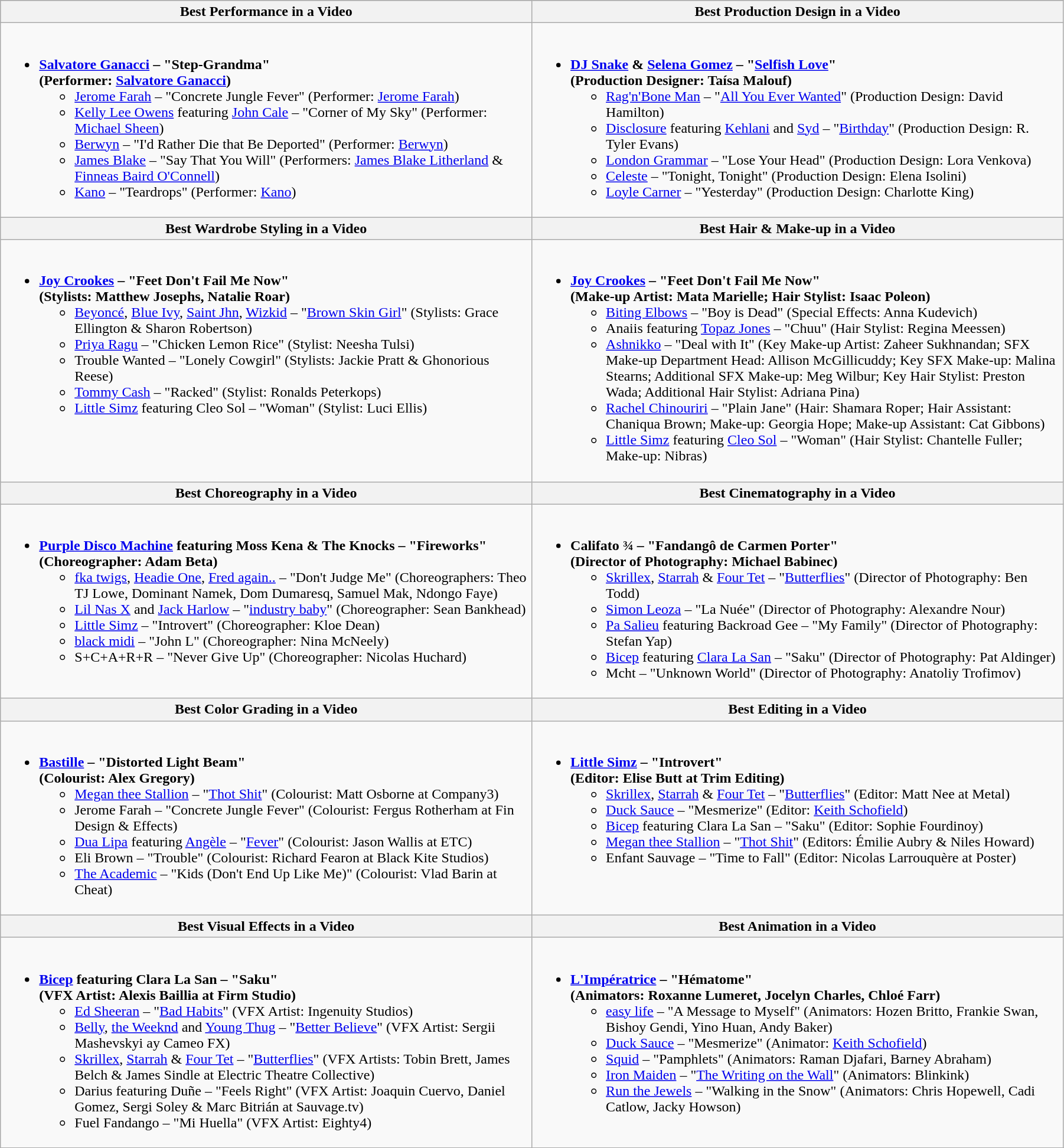<table class="wikitable" style="width:95%">
<tr bgcolor="#bebebe">
<th width="50%">Best Performance in a Video</th>
<th width="50%">Best Production Design in a Video</th>
</tr>
<tr>
<td valign="top"><br><ul><li><strong><a href='#'>Salvatore Ganacci</a> – "Step-Grandma"<br>(Performer: <a href='#'>Salvatore Ganacci</a>)</strong><ul><li><a href='#'>Jerome Farah</a> – "Concrete Jungle Fever" (Performer: <a href='#'>Jerome Farah</a>)</li><li><a href='#'>Kelly Lee Owens</a> featuring <a href='#'>John Cale</a> – "Corner of My Sky" (Performer: <a href='#'>Michael Sheen</a>)</li><li><a href='#'>Berwyn</a> – "I'd Rather Die that Be Deported" (Performer: <a href='#'>Berwyn</a>)</li><li><a href='#'>James Blake</a> – "Say That You Will" (Performers: <a href='#'>James Blake Litherland</a> & <a href='#'>Finneas Baird O'Connell</a>)</li><li><a href='#'>Kano</a> – "Teardrops" (Performer: <a href='#'>Kano</a>)</li></ul></li></ul></td>
<td valign="top"><br><ul><li><strong><a href='#'>DJ Snake</a> & <a href='#'>Selena Gomez</a> – "<a href='#'>Selfish Love</a>"<br>(Production Designer: Taísa Malouf)</strong><ul><li><a href='#'>Rag'n'Bone Man</a> – "<a href='#'>All You Ever Wanted</a>" (Production Design: David Hamilton)</li><li><a href='#'>Disclosure</a> featuring <a href='#'>Kehlani</a> and <a href='#'>Syd</a> – "<a href='#'>Birthday</a>" (Production Design: R. Tyler Evans)</li><li><a href='#'>London Grammar</a> – "Lose Your Head" (Production Design: Lora Venkova)</li><li><a href='#'>Celeste</a> – "Tonight, Tonight" (Production Design: Elena Isolini)</li><li><a href='#'>Loyle Carner</a> – "Yesterday" (Production Design: Charlotte King)</li></ul></li></ul></td>
</tr>
<tr>
<th width="50%">Best Wardrobe Styling in a Video</th>
<th width="50%">Best Hair & Make-up in a Video</th>
</tr>
<tr>
<td valign="top"><br><ul><li><strong><a href='#'>Joy Crookes</a> – "Feet Don't Fail Me Now"<br>(Stylists: Matthew Josephs, Natalie Roar)</strong><ul><li><a href='#'>Beyoncé</a>, <a href='#'>Blue Ivy</a>, <a href='#'>Saint Jhn</a>, <a href='#'>Wizkid</a> – "<a href='#'>Brown Skin Girl</a>" (Stylists: Grace Ellington & Sharon Robertson)</li><li><a href='#'>Priya Ragu</a> – "Chicken Lemon Rice" (Stylist: Neesha Tulsi)</li><li>Trouble Wanted – "Lonely Cowgirl" (Stylists: Jackie Pratt & Ghonorious Reese)</li><li><a href='#'>Tommy Cash</a> – "Racked" (Stylist: Ronalds Peterkops)</li><li><a href='#'>Little Simz</a> featuring Cleo Sol – "Woman" (Stylist: Luci Ellis)</li></ul></li></ul></td>
<td valign="top"><br><ul><li><strong><a href='#'>Joy Crookes</a> – "Feet Don't Fail Me Now"<br>(Make-up Artist: Mata Marielle; Hair Stylist: Isaac Poleon)</strong><ul><li><a href='#'>Biting Elbows</a> – "Boy is Dead" (Special Effects: Anna Kudevich)</li><li>Anaiis featuring <a href='#'>Topaz Jones</a> – "Chuu" (Hair Stylist: Regina Meessen)</li><li><a href='#'>Ashnikko</a> – "Deal with It" (Key Make-up Artist: Zaheer Sukhnandan; SFX Make-up Department Head: Allison McGillicuddy; Key SFX Make-up: Malina Stearns; Additional SFX Make-up: Meg Wilbur; Key Hair Stylist: Preston Wada; Additional Hair Stylist: Adriana Pina)</li><li><a href='#'>Rachel Chinouriri</a> – "Plain Jane" (Hair: Shamara Roper; Hair Assistant: Chaniqua Brown; Make-up: Georgia Hope; Make-up Assistant: Cat Gibbons)</li><li><a href='#'>Little Simz</a> featuring <a href='#'>Cleo Sol</a> – "Woman" (Hair Stylist: Chantelle Fuller; Make-up: Nibras)</li></ul></li></ul></td>
</tr>
<tr>
<th width="50%">Best Choreography in a Video</th>
<th width="50%">Best Cinematography in a Video</th>
</tr>
<tr>
<td valign="top"><br><ul><li><strong><a href='#'>Purple Disco Machine</a> featuring Moss Kena & The Knocks – "Fireworks"<br>(Choreographer: Adam Beta)</strong><ul><li><a href='#'>fka twigs</a>, <a href='#'>Headie One</a>, <a href='#'>Fred again..</a> – "Don't Judge Me" (Choreographers: Theo TJ Lowe, Dominant Namek, Dom Dumaresq, Samuel Mak, Ndongo Faye)</li><li><a href='#'>Lil Nas X</a> and <a href='#'>Jack Harlow</a> – "<a href='#'>industry baby</a>" (Choreographer: Sean Bankhead)</li><li><a href='#'>Little Simz</a> – "Introvert" (Choreographer: Kloe Dean)</li><li><a href='#'>black midi</a> – "John L" (Choreographer: Nina McNeely)</li><li>S+C+A+R+R – "Never Give Up" (Choreographer: Nicolas Huchard)</li></ul></li></ul></td>
<td valign="top"><br><ul><li><strong>Califato ¾ – "Fandangô de Carmen Porter"<br>(Director of Photography: Michael Babinec)</strong><ul><li><a href='#'>Skrillex</a>, <a href='#'>Starrah</a> & <a href='#'>Four Tet</a> – "<a href='#'>Butterflies</a>" (Director of Photography: Ben Todd)</li><li><a href='#'>Simon Leoza</a> – "La Nuée" (Director of Photography: Alexandre Nour)</li><li><a href='#'>Pa Salieu</a> featuring Backroad Gee – "My Family" (Director of Photography: Stefan Yap)</li><li><a href='#'>Bicep</a> featuring <a href='#'>Clara La San</a> – "Saku" (Director of Photography: Pat Aldinger)</li><li>Mcht – "Unknown World" (Director of Photography: Anatoliy Trofimov)</li></ul></li></ul></td>
</tr>
<tr>
<th width="50%">Best Color Grading in a Video</th>
<th width="50%">Best Editing in a Video</th>
</tr>
<tr>
<td valign="top"><br><ul><li><strong><a href='#'>Bastille</a> – "Distorted Light Beam"<br>(Colourist: Alex Gregory)</strong><ul><li><a href='#'>Megan thee Stallion</a> – "<a href='#'>Thot Shit</a>" (Colourist: Matt Osborne at Company3)</li><li>Jerome Farah – "Concrete Jungle Fever" (Colourist: Fergus Rotherham at Fin Design & Effects)</li><li><a href='#'>Dua Lipa</a> featuring <a href='#'>Angèle</a> – "<a href='#'>Fever</a>" (Colourist: Jason Wallis at ETC)</li><li>Eli Brown – "Trouble" (Colourist: Richard Fearon at Black Kite Studios)</li><li><a href='#'>The Academic</a> – "Kids (Don't End Up Like Me)" (Colourist: Vlad Barin at Cheat)</li></ul></li></ul></td>
<td valign="top"><br><ul><li><strong><a href='#'>Little Simz</a> – "Introvert"<br>(Editor: Elise Butt at Trim Editing)</strong><ul><li><a href='#'>Skrillex</a>, <a href='#'>Starrah</a> & <a href='#'>Four Tet</a> – "<a href='#'>Butterflies</a>" (Editor: Matt Nee at Metal)</li><li><a href='#'>Duck Sauce</a> – "Mesmerize" (Editor: <a href='#'>Keith Schofield</a>)</li><li><a href='#'>Bicep</a> featuring Clara La San – "Saku" (Editor: Sophie Fourdinoy)</li><li><a href='#'>Megan thee Stallion</a> – "<a href='#'>Thot Shit</a>" (Editors: Émilie Aubry & Niles Howard)</li><li>Enfant Sauvage – "Time to Fall" (Editor: Nicolas Larrouquère at Poster)</li></ul></li></ul></td>
</tr>
<tr>
<th width="50%">Best Visual Effects in a Video</th>
<th width="50%">Best Animation in a Video</th>
</tr>
<tr>
<td valign="top"><br><ul><li><strong><a href='#'>Bicep</a> featuring Clara La San – "Saku"<br>(VFX Artist: Alexis Baillia at Firm Studio)</strong><ul><li><a href='#'>Ed Sheeran</a> – "<a href='#'>Bad Habits</a>" (VFX Artist: Ingenuity Studios)</li><li><a href='#'>Belly</a>, <a href='#'>the Weeknd</a> and <a href='#'>Young Thug</a> – "<a href='#'>Better Believe</a>" (VFX Artist: Sergii Mashevskyi ay Cameo FX)</li><li><a href='#'>Skrillex</a>, <a href='#'>Starrah</a> & <a href='#'>Four Tet</a> – "<a href='#'>Butterflies</a>" (VFX Artists: Tobin Brett, James Belch & James Sindle at Electric Theatre Collective)</li><li>Darius featuring Duñe – "Feels Right" (VFX Artist: Joaquin Cuervo, Daniel Gomez, Sergi Soley & Marc Bitrián at Sauvage.tv)</li><li>Fuel Fandango – "Mi Huella" (VFX Artist: Eighty4)</li></ul></li></ul></td>
<td valign="top"><br><ul><li><strong><a href='#'>L'Impératrice</a> – "Hématome"<br>(Animators: Roxanne Lumeret, Jocelyn Charles, Chloé Farr)</strong><ul><li><a href='#'>easy life</a> – "A Message to Myself" (Animators: Hozen Britto, Frankie Swan, Bishoy Gendi, Yino Huan, Andy Baker)</li><li><a href='#'>Duck Sauce</a> – "Mesmerize" (Animator: <a href='#'>Keith Schofield</a>)</li><li><a href='#'>Squid</a> – "Pamphlets" (Animators: Raman Djafari, Barney Abraham)</li><li><a href='#'>Iron Maiden</a> – "<a href='#'>The Writing on the Wall</a>" (Animators: Blinkink)</li><li><a href='#'>Run the Jewels</a> – "Walking in the Snow" (Animators: Chris Hopewell, Cadi Catlow, Jacky Howson)</li></ul></li></ul></td>
</tr>
<tr>
</tr>
</table>
